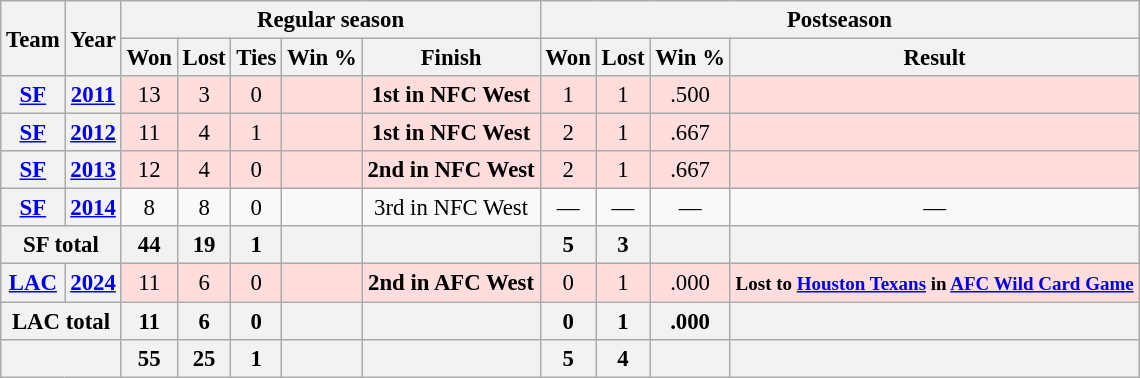<table class="wikitable" style="font-size: 95%; text-align:center;">
<tr>
<th rowspan="2">Team</th>
<th rowspan="2">Year</th>
<th colspan="5">Regular season</th>
<th colspan="4">Postseason</th>
</tr>
<tr>
<th>Won</th>
<th>Lost</th>
<th>Ties</th>
<th>Win %</th>
<th>Finish</th>
<th>Won</th>
<th>Lost</th>
<th>Win %</th>
<th>Result</th>
</tr>
<tr ! style="background:#fdd;">
<th><a href='#'>SF</a></th>
<th><a href='#'>2011</a></th>
<td>13</td>
<td>3</td>
<td>0</td>
<td></td>
<td><strong>1st in NFC West</strong></td>
<td>1</td>
<td>1</td>
<td>.500</td>
<td><strong></strong></td>
</tr>
<tr ! style="background:#fdd;">
<th><a href='#'>SF</a></th>
<th><a href='#'>2012</a></th>
<td>11</td>
<td>4</td>
<td>1</td>
<td></td>
<td><strong>1st in NFC West</strong></td>
<td>2</td>
<td>1</td>
<td>.667</td>
<td><strong></strong></td>
</tr>
<tr ! style="background:#fdd;">
<th><a href='#'>SF</a></th>
<th><a href='#'>2013</a></th>
<td>12</td>
<td>4</td>
<td>0</td>
<td></td>
<td><strong>2nd in NFC West</strong></td>
<td>2</td>
<td>1</td>
<td>.667</td>
<td><strong></strong></td>
</tr>
<tr>
<th><a href='#'>SF</a></th>
<th><a href='#'>2014</a></th>
<td>8</td>
<td>8</td>
<td>0</td>
<td></td>
<td>3rd in NFC West</td>
<td>—</td>
<td>—</td>
<td>—</td>
<td>—</td>
</tr>
<tr>
<th colspan="2">SF total</th>
<th>44</th>
<th>19</th>
<th>1</th>
<th></th>
<th></th>
<th>5</th>
<th>3</th>
<th></th>
<th></th>
</tr>
<tr ! style="background:#fdd;">
<th><a href='#'>LAC</a></th>
<th><a href='#'>2024</a></th>
<td>11</td>
<td>6</td>
<td>0</td>
<td></td>
<td><strong>2nd in AFC West</strong></td>
<td>0</td>
<td>1</td>
<td>.000</td>
<td><small><strong>Lost to <a href='#'>Houston Texans</a> in <a href='#'>AFC Wild Card Game</a></strong></small></td>
</tr>
<tr>
<th colspan="2">LAC total</th>
<th>11</th>
<th>6</th>
<th>0</th>
<th></th>
<th></th>
<th>0</th>
<th>1</th>
<th>.000</th>
<th></th>
</tr>
<tr>
<th colspan="2"></th>
<th>55</th>
<th>25</th>
<th>1</th>
<th></th>
<th></th>
<th>5</th>
<th>4</th>
<th></th>
<th></th>
</tr>
</table>
